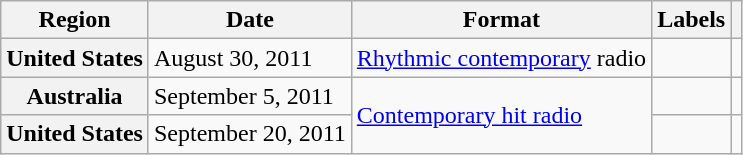<table class="wikitable plainrowheaders">
<tr>
<th scope="col">Region</th>
<th scope="col">Date</th>
<th scope="col">Format</th>
<th scope="col">Labels</th>
<th scope="col"></th>
</tr>
<tr>
<th scope="row">United States</th>
<td>August 30, 2011</td>
<td><a href='#'>Rhythmic contemporary</a> radio</td>
<td></td>
<td align="center"></td>
</tr>
<tr>
<th scope="row">Australia</th>
<td>September 5, 2011</td>
<td rowspan="2"><a href='#'>Contemporary hit radio</a></td>
<td></td>
<td align="center"></td>
</tr>
<tr>
<th scope="row">United States</th>
<td>September 20, 2011</td>
<td></td>
<td align="center"></td>
</tr>
</table>
